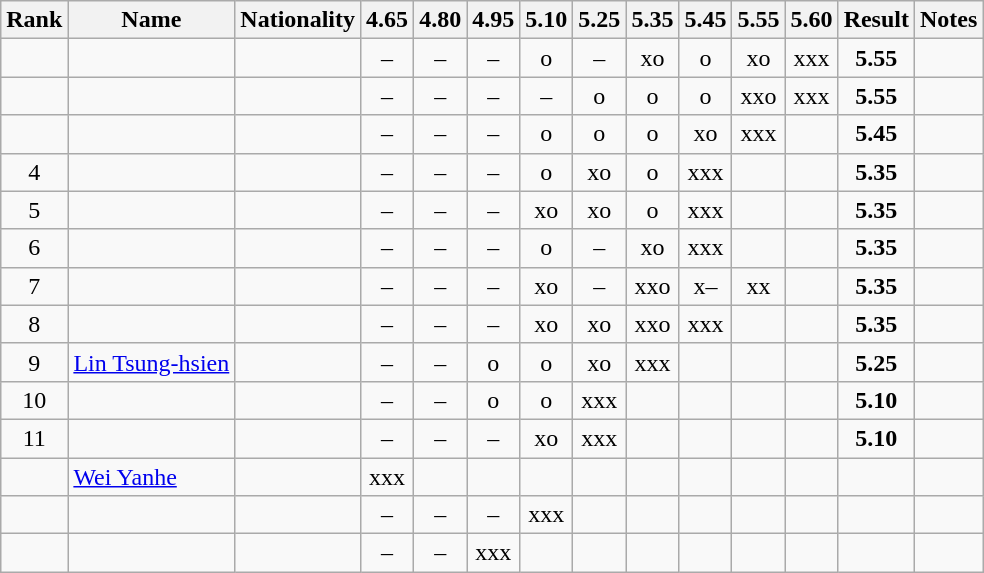<table class="wikitable sortable" style="text-align:center">
<tr>
<th>Rank</th>
<th>Name</th>
<th>Nationality</th>
<th>4.65</th>
<th>4.80</th>
<th>4.95</th>
<th>5.10</th>
<th>5.25</th>
<th>5.35</th>
<th>5.45</th>
<th>5.55</th>
<th>5.60</th>
<th>Result</th>
<th>Notes</th>
</tr>
<tr>
<td></td>
<td align=left></td>
<td align=left></td>
<td>–</td>
<td>–</td>
<td>–</td>
<td>o</td>
<td>–</td>
<td>xo</td>
<td>o</td>
<td>xo</td>
<td>xxx</td>
<td><strong>5.55</strong></td>
<td></td>
</tr>
<tr>
<td></td>
<td align=left></td>
<td align=left></td>
<td>–</td>
<td>–</td>
<td>–</td>
<td>–</td>
<td>o</td>
<td>o</td>
<td>o</td>
<td>xxo</td>
<td>xxx</td>
<td><strong>5.55</strong></td>
<td></td>
</tr>
<tr>
<td></td>
<td align=left></td>
<td align=left></td>
<td>–</td>
<td>–</td>
<td>–</td>
<td>o</td>
<td>o</td>
<td>o</td>
<td>xo</td>
<td>xxx</td>
<td></td>
<td><strong>5.45</strong></td>
<td></td>
</tr>
<tr>
<td>4</td>
<td align=left></td>
<td align=left></td>
<td>–</td>
<td>–</td>
<td>–</td>
<td>o</td>
<td>xo</td>
<td>o</td>
<td>xxx</td>
<td></td>
<td></td>
<td><strong>5.35</strong></td>
<td></td>
</tr>
<tr>
<td>5</td>
<td align=left></td>
<td align=left></td>
<td>–</td>
<td>–</td>
<td>–</td>
<td>xo</td>
<td>xo</td>
<td>o</td>
<td>xxx</td>
<td></td>
<td></td>
<td><strong>5.35</strong></td>
<td></td>
</tr>
<tr>
<td>6</td>
<td align=left></td>
<td align=left></td>
<td>–</td>
<td>–</td>
<td>–</td>
<td>o</td>
<td>–</td>
<td>xo</td>
<td>xxx</td>
<td></td>
<td></td>
<td><strong>5.35</strong></td>
<td></td>
</tr>
<tr>
<td>7</td>
<td align=left></td>
<td align=left></td>
<td>–</td>
<td>–</td>
<td>–</td>
<td>xo</td>
<td>–</td>
<td>xxo</td>
<td>x–</td>
<td>xx</td>
<td></td>
<td><strong>5.35</strong></td>
<td></td>
</tr>
<tr>
<td>8</td>
<td align=left></td>
<td align=left></td>
<td>–</td>
<td>–</td>
<td>–</td>
<td>xo</td>
<td>xo</td>
<td>xxo</td>
<td>xxx</td>
<td></td>
<td></td>
<td><strong>5.35</strong></td>
<td></td>
</tr>
<tr>
<td>9</td>
<td align=left><a href='#'>Lin Tsung-hsien</a></td>
<td align=left></td>
<td>–</td>
<td>–</td>
<td>o</td>
<td>o</td>
<td>xo</td>
<td>xxx</td>
<td></td>
<td></td>
<td></td>
<td><strong>5.25</strong></td>
<td></td>
</tr>
<tr>
<td>10</td>
<td align=left></td>
<td align=left></td>
<td>–</td>
<td>–</td>
<td>o</td>
<td>o</td>
<td>xxx</td>
<td></td>
<td></td>
<td></td>
<td></td>
<td><strong>5.10</strong></td>
<td></td>
</tr>
<tr>
<td>11</td>
<td align=left></td>
<td align=left></td>
<td>–</td>
<td>–</td>
<td>–</td>
<td>xo</td>
<td>xxx</td>
<td></td>
<td></td>
<td></td>
<td></td>
<td><strong>5.10</strong></td>
<td></td>
</tr>
<tr>
<td></td>
<td align=left><a href='#'>Wei Yanhe</a></td>
<td align=left></td>
<td>xxx</td>
<td></td>
<td></td>
<td></td>
<td></td>
<td></td>
<td></td>
<td></td>
<td></td>
<td><strong></strong></td>
<td></td>
</tr>
<tr>
<td></td>
<td align=left></td>
<td align=left></td>
<td>–</td>
<td>–</td>
<td>–</td>
<td>xxx</td>
<td></td>
<td></td>
<td></td>
<td></td>
<td></td>
<td><strong></strong></td>
<td></td>
</tr>
<tr>
<td></td>
<td align=left></td>
<td align=left></td>
<td>–</td>
<td>–</td>
<td>xxx</td>
<td></td>
<td></td>
<td></td>
<td></td>
<td></td>
<td></td>
<td><strong></strong></td>
<td></td>
</tr>
</table>
